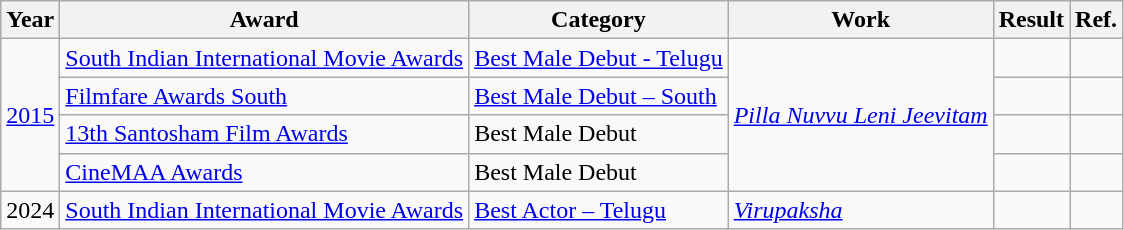<table class="wikitable">
<tr>
<th>Year</th>
<th>Award</th>
<th>Category</th>
<th>Work</th>
<th>Result</th>
<th>Ref.</th>
</tr>
<tr>
<td rowspan="4"><a href='#'>2015</a></td>
<td><a href='#'>South Indian International Movie Awards</a></td>
<td><a href='#'>Best Male Debut - Telugu</a></td>
<td rowspan="4"><em><a href='#'>Pilla Nuvvu Leni Jeevitam</a></em></td>
<td></td>
<td></td>
</tr>
<tr>
<td><a href='#'>Filmfare Awards South</a></td>
<td><a href='#'>Best Male Debut – South</a></td>
<td></td>
<td></td>
</tr>
<tr>
<td><a href='#'>13th Santosham Film Awards</a></td>
<td>Best Male Debut</td>
<td></td>
<td></td>
</tr>
<tr>
<td><a href='#'>CineMAA Awards</a></td>
<td>Best Male Debut</td>
<td></td>
<td></td>
</tr>
<tr>
<td>2024</td>
<td><a href='#'>South Indian International Movie Awards</a></td>
<td><a href='#'>Best Actor – Telugu</a></td>
<td><em><a href='#'>Virupaksha</a></em></td>
<td></td>
<td></td>
</tr>
</table>
